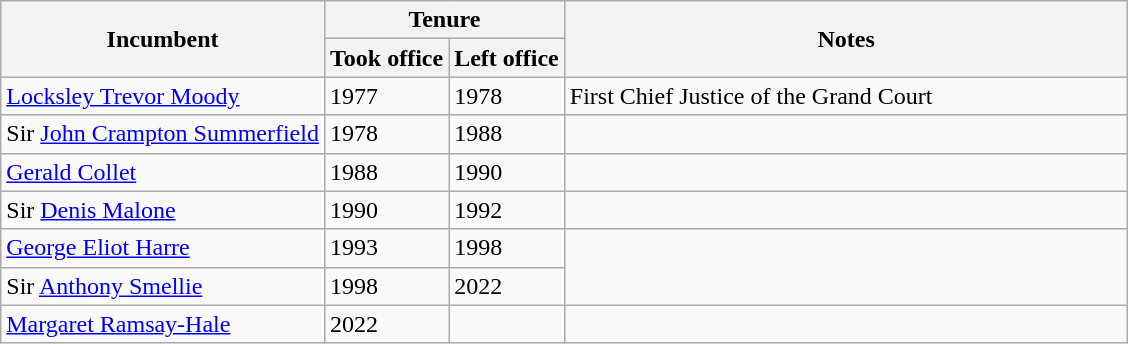<table class="wikitable" text-align:left">
<tr>
<th rowspan="2">Incumbent</th>
<th colspan="2">Tenure</th>
<th rowspan="2" width=50%>Notes</th>
</tr>
<tr>
<th>Took office</th>
<th>Left office</th>
</tr>
<tr>
<td><a href='#'>Locksley Trevor Moody</a></td>
<td>1977</td>
<td>1978</td>
<td>First Chief Justice of the Grand Court</td>
</tr>
<tr>
<td>Sir <a href='#'>John Crampton Summerfield</a></td>
<td>1978</td>
<td>1988</td>
<td></td>
</tr>
<tr>
<td><a href='#'>Gerald Collet</a></td>
<td>1988</td>
<td>1990</td>
</tr>
<tr>
<td>Sir <a href='#'>Denis Malone</a></td>
<td>1990</td>
<td>1992</td>
<td></td>
</tr>
<tr>
<td><a href='#'>George Eliot Harre</a></td>
<td>1993</td>
<td>1998</td>
</tr>
<tr>
<td>Sir <a href='#'>Anthony Smellie</a></td>
<td>1998</td>
<td>2022</td>
</tr>
<tr>
<td><a href='#'>Margaret Ramsay-Hale</a></td>
<td>2022</td>
<td></td>
<td></td>
</tr>
</table>
